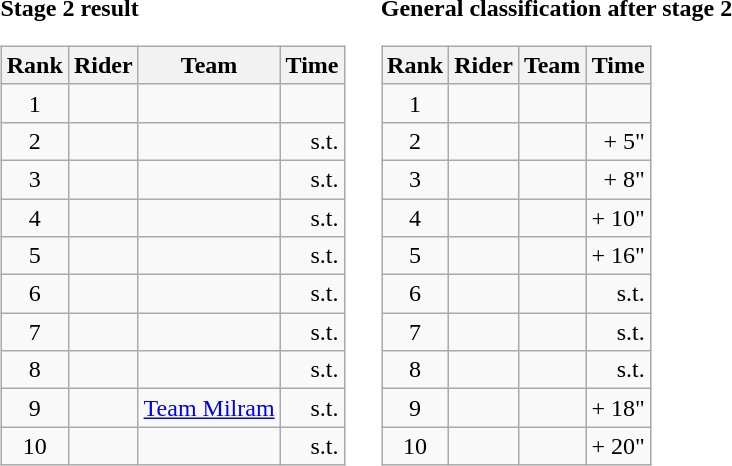<table>
<tr>
<td><strong>Stage 2 result</strong><br><table class="wikitable">
<tr>
<th scope="col">Rank</th>
<th scope="col">Rider</th>
<th scope="col">Team</th>
<th scope="col">Time</th>
</tr>
<tr>
<td style="text-align:center;">1</td>
<td> </td>
<td></td>
<td align="right"></td>
</tr>
<tr>
<td style="text-align:center;">2</td>
<td></td>
<td></td>
<td align="right">s.t.</td>
</tr>
<tr>
<td style="text-align:center;">3</td>
<td> </td>
<td></td>
<td align="right">s.t.</td>
</tr>
<tr>
<td style="text-align:center;">4</td>
<td></td>
<td></td>
<td align="right">s.t.</td>
</tr>
<tr>
<td style="text-align:center;">5</td>
<td></td>
<td></td>
<td align="right">s.t.</td>
</tr>
<tr>
<td style="text-align:center;">6</td>
<td></td>
<td></td>
<td align="right">s.t.</td>
</tr>
<tr>
<td style="text-align:center;">7</td>
<td></td>
<td></td>
<td align="right">s.t.</td>
</tr>
<tr>
<td style="text-align:center;">8</td>
<td></td>
<td></td>
<td align="right">s.t.</td>
</tr>
<tr>
<td style="text-align:center;">9</td>
<td></td>
<td><a href='#'>Team Milram</a></td>
<td align="right">s.t.</td>
</tr>
<tr>
<td style="text-align:center;">10</td>
<td></td>
<td></td>
<td align="right">s.t.</td>
</tr>
</table>
</td>
<td></td>
<td><strong>General classification after stage 2</strong><br><table class="wikitable">
<tr>
<th scope="col">Rank</th>
<th scope="col">Rider</th>
<th scope="col">Team</th>
<th scope="col">Time</th>
</tr>
<tr>
<td style="text-align:center;">1</td>
<td> </td>
<td></td>
<td align="right"></td>
</tr>
<tr>
<td style="text-align:center;">2</td>
<td></td>
<td></td>
<td align="right">+ 5"</td>
</tr>
<tr>
<td style="text-align:center;">3</td>
<td> </td>
<td></td>
<td style="text-align:right;">+ 8"</td>
</tr>
<tr>
<td style="text-align:center;">4</td>
<td></td>
<td></td>
<td style="text-align:right;">+ 10"</td>
</tr>
<tr>
<td style="text-align:center;">5</td>
<td></td>
<td></td>
<td style="text-align:right;">+ 16"</td>
</tr>
<tr>
<td style="text-align:center;">6</td>
<td></td>
<td></td>
<td style="text-align:right;">s.t.</td>
</tr>
<tr>
<td style="text-align:center;">7</td>
<td></td>
<td></td>
<td style="text-align:right;">s.t.</td>
</tr>
<tr>
<td style="text-align:center;">8</td>
<td></td>
<td></td>
<td style="text-align:right;">s.t.</td>
</tr>
<tr>
<td style="text-align:center;">9</td>
<td></td>
<td></td>
<td style="text-align:right;">+ 18"</td>
</tr>
<tr>
<td style="text-align:center;">10</td>
<td></td>
<td></td>
<td style="text-align:right;">+ 20"</td>
</tr>
</table>
</td>
</tr>
</table>
